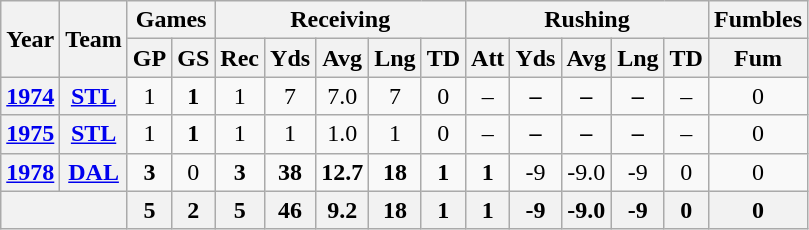<table class="wikitable" style="text-align:center;">
<tr>
<th rowspan="2">Year</th>
<th rowspan="2">Team</th>
<th colspan="2">Games</th>
<th colspan="5">Receiving</th>
<th colspan="5">Rushing</th>
<th colspan="1">Fumbles</th>
</tr>
<tr>
<th>GP</th>
<th>GS</th>
<th>Rec</th>
<th>Yds</th>
<th>Avg</th>
<th>Lng</th>
<th>TD</th>
<th>Att</th>
<th>Yds</th>
<th>Avg</th>
<th>Lng</th>
<th>TD</th>
<th>Fum</th>
</tr>
<tr>
<th><a href='#'>1974</a></th>
<th><a href='#'>STL</a></th>
<td>1</td>
<td><strong>1</strong></td>
<td>1</td>
<td>7</td>
<td>7.0</td>
<td>7</td>
<td>0</td>
<td>–</td>
<td><strong>–</strong></td>
<td><strong>–</strong></td>
<td><strong>–</strong></td>
<td>–</td>
<td>0</td>
</tr>
<tr>
<th><a href='#'>1975</a></th>
<th><a href='#'>STL</a></th>
<td>1</td>
<td><strong>1</strong></td>
<td>1</td>
<td>1</td>
<td>1.0</td>
<td>1</td>
<td>0</td>
<td>–</td>
<td><strong>–</strong></td>
<td><strong>–</strong></td>
<td><strong>–</strong></td>
<td>–</td>
<td>0</td>
</tr>
<tr>
<th><a href='#'>1978</a></th>
<th><a href='#'>DAL</a></th>
<td><strong>3</strong></td>
<td>0</td>
<td><strong>3</strong></td>
<td><strong>38</strong></td>
<td><strong>12.7</strong></td>
<td><strong>18</strong></td>
<td><strong>1</strong></td>
<td><strong>1</strong></td>
<td>-9</td>
<td>-9.0</td>
<td>-9</td>
<td>0</td>
<td>0</td>
</tr>
<tr>
<th colspan="2"></th>
<th>5</th>
<th>2</th>
<th>5</th>
<th>46</th>
<th>9.2</th>
<th>18</th>
<th>1</th>
<th>1</th>
<th>-9</th>
<th>-9.0</th>
<th>-9</th>
<th>0</th>
<th>0</th>
</tr>
</table>
